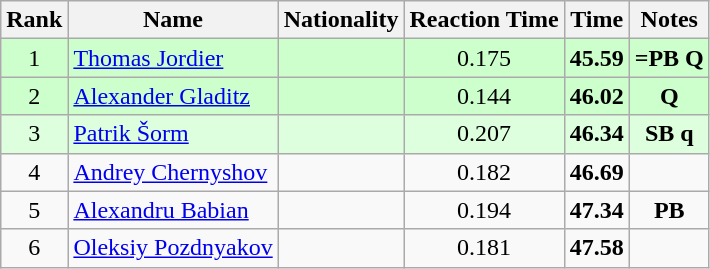<table class="wikitable sortable" style="text-align:center">
<tr>
<th>Rank</th>
<th>Name</th>
<th>Nationality</th>
<th>Reaction Time</th>
<th>Time</th>
<th>Notes</th>
</tr>
<tr bgcolor=ccffcc>
<td>1</td>
<td align=left><a href='#'>Thomas Jordier</a></td>
<td align=left></td>
<td>0.175</td>
<td><strong>45.59</strong></td>
<td><strong>=PB Q</strong></td>
</tr>
<tr bgcolor=ccffcc>
<td>2</td>
<td align=left><a href='#'>Alexander Gladitz</a></td>
<td align=left></td>
<td>0.144</td>
<td><strong>46.02</strong></td>
<td><strong>Q</strong></td>
</tr>
<tr bgcolor=ddffdd>
<td>3</td>
<td align=left><a href='#'>Patrik Šorm</a></td>
<td align=left></td>
<td>0.207</td>
<td><strong>46.34</strong></td>
<td><strong>SB q</strong></td>
</tr>
<tr>
<td>4</td>
<td align=left><a href='#'>Andrey Chernyshov</a></td>
<td align=left></td>
<td>0.182</td>
<td><strong>46.69</strong></td>
<td></td>
</tr>
<tr>
<td>5</td>
<td align=left><a href='#'>Alexandru Babian</a></td>
<td align=left></td>
<td>0.194</td>
<td><strong>47.34</strong></td>
<td><strong>PB</strong></td>
</tr>
<tr>
<td>6</td>
<td align=left><a href='#'>Oleksiy Pozdnyakov</a></td>
<td align=left></td>
<td>0.181</td>
<td><strong>47.58</strong></td>
<td></td>
</tr>
</table>
